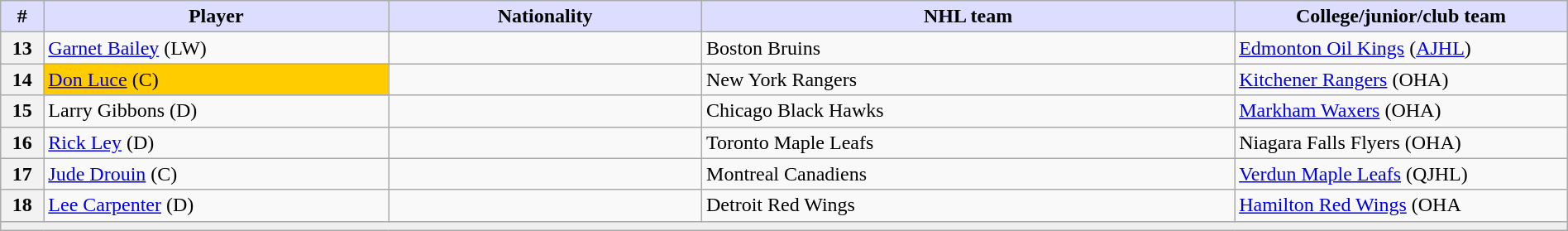<table class="wikitable" style="width: 100%">
<tr>
<th style="background:#ddf; width:2.75%;">#</th>
<th style="background:#ddf; width:22.0%;">Player</th>
<th style="background:#ddf; width:20.0%;">Nationality</th>
<th style="background:#ddf; width:34.0%;">NHL team</th>
<th style="background:#ddf; width:100.0%;">College/junior/club team</th>
</tr>
<tr>
<th>13</th>
<td><a href='#'>Garnet Bailey</a> (LW)</td>
<td></td>
<td>Boston Bruins</td>
<td><a href='#'>Edmonton Oil Kings</a> (<a href='#'>AJHL</a>)</td>
</tr>
<tr>
<th>14</th>
<td bgcolor="#FFCC00"><a href='#'>Don Luce</a> (C)</td>
<td></td>
<td>New York Rangers</td>
<td><a href='#'>Kitchener Rangers</a> (OHA)</td>
</tr>
<tr>
<th>15</th>
<td>Larry Gibbons (D)</td>
<td></td>
<td>Chicago Black Hawks</td>
<td><a href='#'>Markham Waxers</a> (OHA)</td>
</tr>
<tr>
<th>16</th>
<td><a href='#'>Rick Ley</a> (D)</td>
<td></td>
<td>Toronto Maple Leafs</td>
<td>Niagara Falls Flyers (OHA)</td>
</tr>
<tr>
<th>17</th>
<td><a href='#'>Jude Drouin</a> (C)</td>
<td></td>
<td>Montreal Canadiens</td>
<td><a href='#'>Verdun Maple Leafs</a> (QJHL)</td>
</tr>
<tr>
<th>18</th>
<td><a href='#'>Lee Carpenter</a> (D)</td>
<td></td>
<td>Detroit Red Wings</td>
<td><a href='#'>Hamilton Red Wings</a> (OHA</td>
</tr>
<tr>
<td align=center colspan="6" bgcolor="#efefef"></td>
</tr>
</table>
